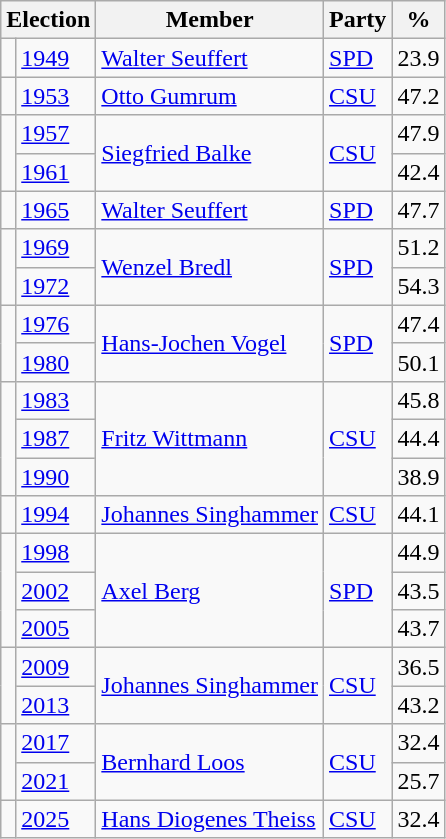<table class=wikitable>
<tr>
<th colspan=2>Election</th>
<th>Member</th>
<th>Party</th>
<th>%</th>
</tr>
<tr>
<td bgcolor=></td>
<td><a href='#'>1949</a></td>
<td><a href='#'>Walter Seuffert</a></td>
<td><a href='#'>SPD</a></td>
<td align=right>23.9</td>
</tr>
<tr>
<td bgcolor=></td>
<td><a href='#'>1953</a></td>
<td><a href='#'>Otto Gumrum</a></td>
<td><a href='#'>CSU</a></td>
<td align=right>47.2</td>
</tr>
<tr>
<td rowspan=2 bgcolor=></td>
<td><a href='#'>1957</a></td>
<td rowspan=2><a href='#'>Siegfried Balke</a></td>
<td rowspan=2><a href='#'>CSU</a></td>
<td align=right>47.9</td>
</tr>
<tr>
<td><a href='#'>1961</a></td>
<td align=right>42.4</td>
</tr>
<tr>
<td bgcolor=></td>
<td><a href='#'>1965</a></td>
<td><a href='#'>Walter Seuffert</a></td>
<td><a href='#'>SPD</a></td>
<td align=right>47.7</td>
</tr>
<tr>
<td rowspan=2 bgcolor=></td>
<td><a href='#'>1969</a></td>
<td rowspan=2><a href='#'>Wenzel Bredl</a></td>
<td rowspan=2><a href='#'>SPD</a></td>
<td align=right>51.2</td>
</tr>
<tr>
<td><a href='#'>1972</a></td>
<td align=right>54.3</td>
</tr>
<tr>
<td rowspan=2 bgcolor=></td>
<td><a href='#'>1976</a></td>
<td rowspan=2><a href='#'>Hans-Jochen Vogel</a></td>
<td rowspan=2><a href='#'>SPD</a></td>
<td align=right>47.4</td>
</tr>
<tr>
<td><a href='#'>1980</a></td>
<td align=right>50.1</td>
</tr>
<tr>
<td rowspan=3 bgcolor=></td>
<td><a href='#'>1983</a></td>
<td rowspan=3><a href='#'>Fritz Wittmann</a></td>
<td rowspan=3><a href='#'>CSU</a></td>
<td align=right>45.8</td>
</tr>
<tr>
<td><a href='#'>1987</a></td>
<td align=right>44.4</td>
</tr>
<tr>
<td><a href='#'>1990</a></td>
<td align=right>38.9</td>
</tr>
<tr>
<td bgcolor=></td>
<td><a href='#'>1994</a></td>
<td><a href='#'>Johannes Singhammer</a></td>
<td><a href='#'>CSU</a></td>
<td align=right>44.1</td>
</tr>
<tr>
<td rowspan=3 bgcolor=></td>
<td><a href='#'>1998</a></td>
<td rowspan=3><a href='#'>Axel Berg</a></td>
<td rowspan=3><a href='#'>SPD</a></td>
<td align=right>44.9</td>
</tr>
<tr>
<td><a href='#'>2002</a></td>
<td align=right>43.5</td>
</tr>
<tr>
<td><a href='#'>2005</a></td>
<td align=right>43.7</td>
</tr>
<tr>
<td rowspan=2 bgcolor=></td>
<td><a href='#'>2009</a></td>
<td rowspan=2><a href='#'>Johannes Singhammer</a></td>
<td rowspan=2><a href='#'>CSU</a></td>
<td align=right>36.5</td>
</tr>
<tr>
<td><a href='#'>2013</a></td>
<td align=right>43.2</td>
</tr>
<tr>
<td rowspan=2 bgcolor=></td>
<td><a href='#'>2017</a></td>
<td rowspan=2><a href='#'>Bernhard Loos</a></td>
<td rowspan=2><a href='#'>CSU</a></td>
<td align=right>32.4</td>
</tr>
<tr>
<td><a href='#'>2021</a></td>
<td align=right>25.7</td>
</tr>
<tr>
<td bgcolor=></td>
<td><a href='#'>2025</a></td>
<td><a href='#'>Hans Diogenes Theiss</a></td>
<td><a href='#'>CSU</a></td>
<td align=right>32.4</td>
</tr>
</table>
